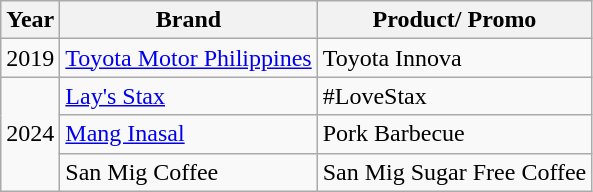<table class="wikitable sortable">
<tr>
<th>Year</th>
<th>Brand</th>
<th>Product/ Promo</th>
</tr>
<tr>
<td>2019</td>
<td><a href='#'>Toyota Motor Philippines</a></td>
<td>Toyota Innova</td>
</tr>
<tr>
<td rowspan=3>2024</td>
<td><a href='#'>Lay's Stax</a></td>
<td>#LoveStax</td>
</tr>
<tr>
<td><a href='#'>Mang Inasal</a></td>
<td>Pork Barbecue</td>
</tr>
<tr>
<td>San Mig Coffee</td>
<td>San Mig Sugar Free Coffee</td>
</tr>
</table>
